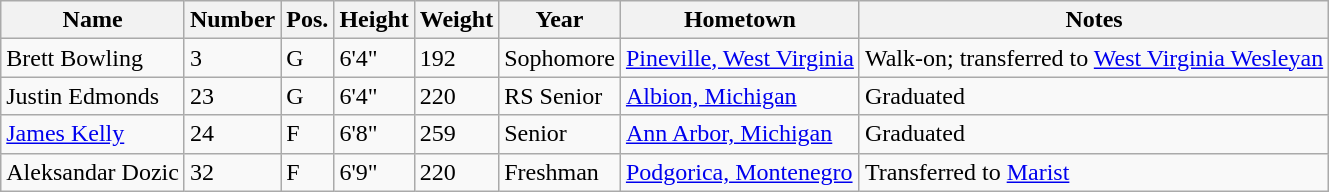<table class="wikitable sortable" border="1">
<tr>
<th>Name</th>
<th>Number</th>
<th>Pos.</th>
<th>Height</th>
<th>Weight</th>
<th>Year</th>
<th>Hometown</th>
<th class="unsortable">Notes</th>
</tr>
<tr>
<td>Brett Bowling</td>
<td>3</td>
<td>G</td>
<td>6'4"</td>
<td>192</td>
<td>Sophomore</td>
<td><a href='#'>Pineville, West Virginia</a></td>
<td>Walk-on; transferred to <a href='#'>West Virginia Wesleyan</a></td>
</tr>
<tr>
<td>Justin Edmonds</td>
<td>23</td>
<td>G</td>
<td>6'4"</td>
<td>220</td>
<td>RS Senior</td>
<td><a href='#'>Albion, Michigan</a></td>
<td>Graduated</td>
</tr>
<tr>
<td><a href='#'>James Kelly</a></td>
<td>24</td>
<td>F</td>
<td>6'8"</td>
<td>259</td>
<td>Senior</td>
<td><a href='#'>Ann Arbor, Michigan</a></td>
<td>Graduated</td>
</tr>
<tr>
<td>Aleksandar Dozic</td>
<td>32</td>
<td>F</td>
<td>6'9"</td>
<td>220</td>
<td>Freshman</td>
<td><a href='#'>Podgorica, Montenegro</a></td>
<td>Transferred to <a href='#'>Marist</a></td>
</tr>
</table>
